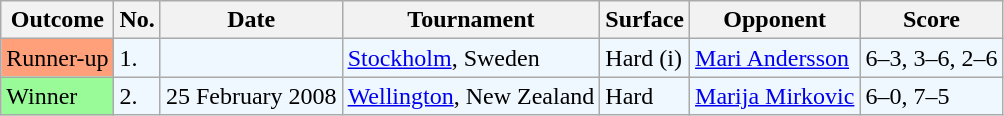<table class=wikitable>
<tr>
<th>Outcome</th>
<th>No.</th>
<th>Date</th>
<th>Tournament</th>
<th>Surface</th>
<th>Opponent</th>
<th>Score</th>
</tr>
<tr style="background:#f0f8ff;">
<td bgcolor="FFA07A">Runner-up</td>
<td>1.</td>
<td></td>
<td><a href='#'>Stockholm</a>, Sweden</td>
<td>Hard (i)</td>
<td> <a href='#'>Mari Andersson</a></td>
<td>6–3, 3–6, 2–6</td>
</tr>
<tr style="background:#f0f8ff;">
<td bgcolor=98FB98>Winner</td>
<td>2.</td>
<td>25 February 2008</td>
<td><a href='#'>Wellington</a>, New Zealand</td>
<td>Hard</td>
<td> <a href='#'>Marija Mirkovic</a></td>
<td>6–0, 7–5</td>
</tr>
</table>
